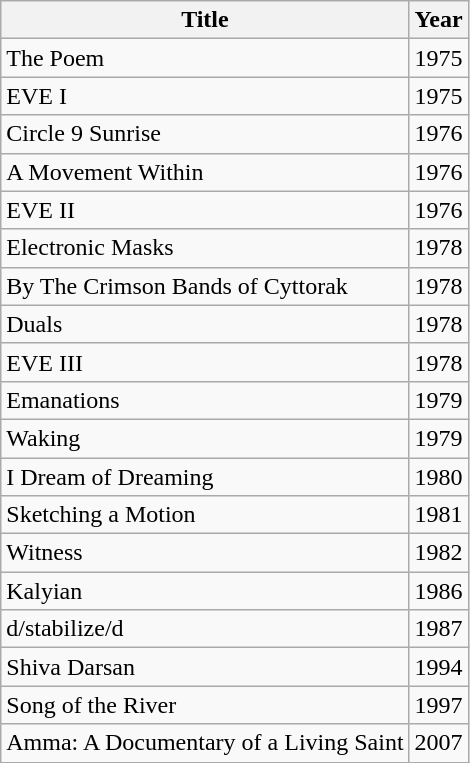<table class="wikitable">
<tr>
<th>Title</th>
<th>Year</th>
</tr>
<tr>
<td>The Poem</td>
<td>1975</td>
</tr>
<tr>
<td>EVE I</td>
<td>1975</td>
</tr>
<tr>
<td>Circle 9 Sunrise </td>
<td>1976</td>
</tr>
<tr>
<td>A Movement Within</td>
<td>1976</td>
</tr>
<tr>
<td>EVE II</td>
<td>1976</td>
</tr>
<tr>
<td>Electronic Masks </td>
<td>1978</td>
</tr>
<tr>
<td>By The Crimson Bands of Cyttorak </td>
<td>1978</td>
</tr>
<tr>
<td>Duals</td>
<td>1978</td>
</tr>
<tr>
<td>EVE III</td>
<td>1978</td>
</tr>
<tr>
<td>Emanations </td>
<td>1979</td>
</tr>
<tr>
<td>Waking </td>
<td>1979</td>
</tr>
<tr>
<td>I Dream of Dreaming </td>
<td>1980</td>
</tr>
<tr>
<td>Sketching a Motion</td>
<td>1981</td>
</tr>
<tr>
<td>Witness </td>
<td>1982</td>
</tr>
<tr>
<td>Kalyian </td>
<td>1986</td>
</tr>
<tr>
<td>d/stabilize/d</td>
<td>1987</td>
</tr>
<tr>
<td>Shiva Darsan </td>
<td>1994</td>
</tr>
<tr>
<td>Song of the River</td>
<td>1997</td>
</tr>
<tr>
<td>Amma: A Documentary of a Living Saint  </td>
<td>2007</td>
</tr>
</table>
